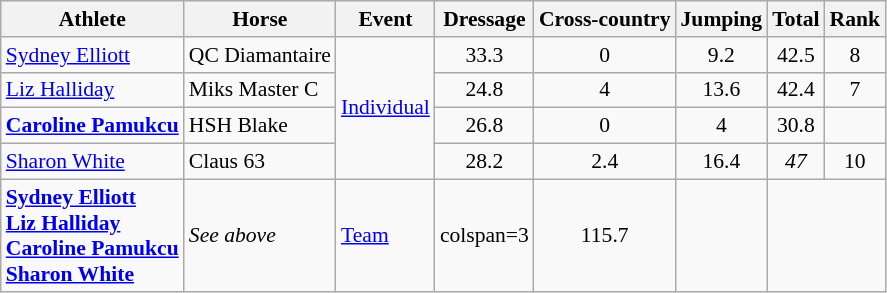<table class=wikitable style=font-size:90%;text-align:center>
<tr>
<th>Athlete</th>
<th>Horse</th>
<th>Event</th>
<th>Dressage</th>
<th>Cross-country</th>
<th>Jumping</th>
<th>Total</th>
<th>Rank</th>
</tr>
<tr>
<td align=left><a href='#'>Sydney Elliott</a></td>
<td align=left>QC Diamantaire</td>
<td align=left rowspan=4><a href='#'>Individual</a></td>
<td>33.3</td>
<td>0</td>
<td>9.2</td>
<td>42.5</td>
<td>8</td>
</tr>
<tr>
<td align=left><a href='#'>Liz Halliday</a></td>
<td align=left>Miks Master C</td>
<td>24.8</td>
<td>4</td>
<td>13.6</td>
<td>42.4</td>
<td>7</td>
</tr>
<tr>
<td align=left><strong><a href='#'>Caroline Pamukcu</a></strong></td>
<td align=left>HSH Blake</td>
<td>26.8</td>
<td>0</td>
<td>4</td>
<td>30.8</td>
<td></td>
</tr>
<tr>
<td align=left><a href='#'>Sharon White</a></td>
<td align=left>Claus 63</td>
<td>28.2</td>
<td>2.4</td>
<td>16.4</td>
<td><em>47</em></td>
<td>10</td>
</tr>
<tr>
<td align=left><strong><a href='#'>Sydney Elliott</a><br><a href='#'>Liz Halliday</a><br><a href='#'>Caroline Pamukcu</a><br><a href='#'>Sharon White</a></strong></td>
<td align=left><em>See above</em></td>
<td align=left><a href='#'>Team</a></td>
<td>colspan=3 </td>
<td>115.7</td>
<td></td>
</tr>
</table>
